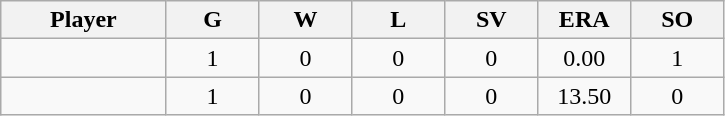<table class="wikitable sortable">
<tr>
<th bgcolor="#DDDDFF" width="16%">Player</th>
<th bgcolor="#DDDDFF" width="9%">G</th>
<th bgcolor="#DDDDFF" width="9%">W</th>
<th bgcolor="#DDDDFF" width="9%">L</th>
<th bgcolor="#DDDDFF" width="9%">SV</th>
<th bgcolor="#DDDDFF" width="9%">ERA</th>
<th bgcolor="#DDDDFF" width="9%">SO</th>
</tr>
<tr align="center">
<td></td>
<td>1</td>
<td>0</td>
<td>0</td>
<td>0</td>
<td>0.00</td>
<td>1</td>
</tr>
<tr align="center">
<td></td>
<td>1</td>
<td>0</td>
<td>0</td>
<td>0</td>
<td>13.50</td>
<td>0</td>
</tr>
</table>
